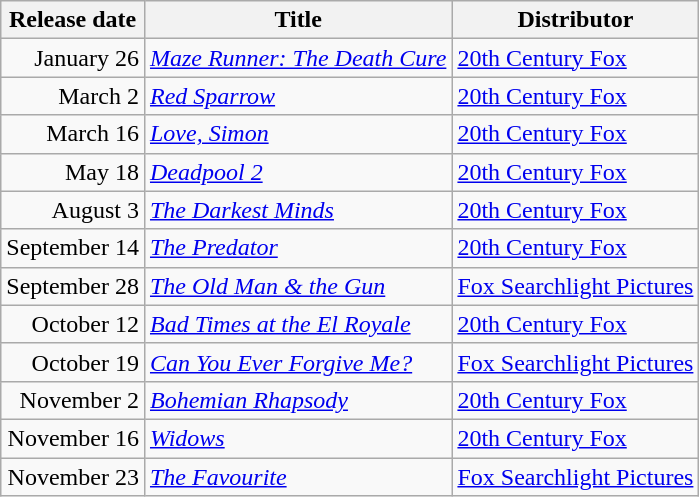<table class="wikitable sortable">
<tr>
<th>Release date</th>
<th>Title</th>
<th>Distributor</th>
</tr>
<tr>
<td align="right">January 26</td>
<td><em><a href='#'>Maze Runner: The Death Cure</a></em></td>
<td><a href='#'>20th Century Fox</a></td>
</tr>
<tr>
<td align="right">March 2</td>
<td><em><a href='#'>Red Sparrow</a></em></td>
<td><a href='#'>20th Century Fox</a></td>
</tr>
<tr>
<td align="right">March 16</td>
<td><em><a href='#'>Love, Simon</a></em></td>
<td><a href='#'>20th Century Fox</a></td>
</tr>
<tr>
<td align="right">May 18</td>
<td><em><a href='#'>Deadpool 2</a></em></td>
<td><a href='#'>20th Century Fox</a></td>
</tr>
<tr>
<td align="right">August 3</td>
<td><em><a href='#'>The Darkest Minds</a></em></td>
<td><a href='#'>20th Century Fox</a></td>
</tr>
<tr>
<td align="right">September 14</td>
<td><em><a href='#'>The Predator</a></em></td>
<td><a href='#'>20th Century Fox</a></td>
</tr>
<tr>
<td align="right">September 28</td>
<td><em><a href='#'>The Old Man & the Gun</a></em></td>
<td><a href='#'>Fox Searchlight Pictures</a></td>
</tr>
<tr>
<td align="right">October 12</td>
<td><em><a href='#'>Bad Times at the El Royale</a></em></td>
<td><a href='#'>20th Century Fox</a></td>
</tr>
<tr>
<td align="right">October 19</td>
<td><em><a href='#'>Can You Ever Forgive Me?</a></em></td>
<td><a href='#'>Fox Searchlight Pictures</a></td>
</tr>
<tr>
<td align="right">November 2</td>
<td><em><a href='#'>Bohemian Rhapsody</a></em></td>
<td><a href='#'>20th Century Fox</a></td>
</tr>
<tr>
<td align="right">November 16</td>
<td><em><a href='#'>Widows</a></em></td>
<td><a href='#'>20th Century Fox</a></td>
</tr>
<tr>
<td align="right">November 23</td>
<td><em><a href='#'>The Favourite</a></em></td>
<td><a href='#'>Fox Searchlight Pictures</a></td>
</tr>
</table>
